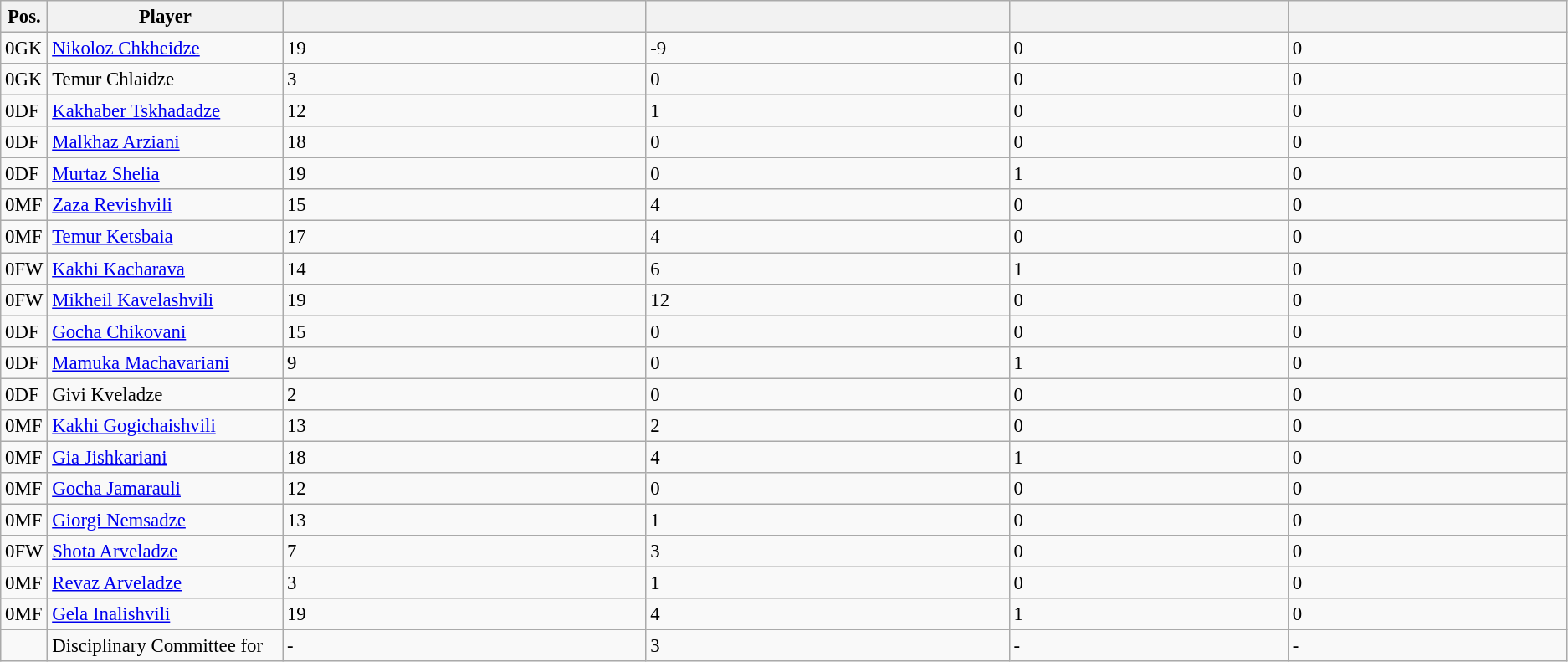<table class="wikitable sortable" style="font-size: 95%">
<tr>
<th width="3%" align="center">Pos.</th>
<th width="15%" align="center">Player</th>
<th width=10></th>
<th width=10></th>
<th width=10></th>
<th width=10></th>
</tr>
<tr>
<td><span>0</span>GK</td>
<td> <a href='#'>Nikoloz Chkheidze</a></td>
<td>19</td>
<td>-9</td>
<td>0</td>
<td>0</td>
</tr>
<tr>
<td><span>0</span>GK</td>
<td> Temur Chlaidze</td>
<td>3</td>
<td>0</td>
<td>0</td>
<td>0</td>
</tr>
<tr>
<td><span>0</span>DF</td>
<td> <a href='#'>Kakhaber Tskhadadze</a></td>
<td>12</td>
<td>1</td>
<td>0</td>
<td>0</td>
</tr>
<tr>
<td><span>0</span>DF</td>
<td> <a href='#'>Malkhaz Arziani</a></td>
<td>18</td>
<td>0</td>
<td>0</td>
<td>0</td>
</tr>
<tr>
<td><span>0</span>DF</td>
<td> <a href='#'>Murtaz Shelia</a></td>
<td>19</td>
<td>0</td>
<td>1</td>
<td>0</td>
</tr>
<tr>
<td><span>0</span>MF</td>
<td> <a href='#'>Zaza Revishvili</a></td>
<td>15</td>
<td>4</td>
<td>0</td>
<td>0</td>
</tr>
<tr>
<td><span>0</span>MF</td>
<td> <a href='#'>Temur Ketsbaia</a></td>
<td>17</td>
<td>4</td>
<td>0</td>
<td>0</td>
</tr>
<tr>
<td><span>0</span>FW</td>
<td> <a href='#'>Kakhi Kacharava</a></td>
<td>14</td>
<td>6</td>
<td>1</td>
<td>0</td>
</tr>
<tr>
<td><span>0</span>FW</td>
<td> <a href='#'>Mikheil Kavelashvili</a></td>
<td>19</td>
<td>12</td>
<td>0</td>
<td>0</td>
</tr>
<tr>
<td><span>0</span>DF</td>
<td> <a href='#'>Gocha Chikovani</a></td>
<td>15</td>
<td>0</td>
<td>0</td>
<td>0</td>
</tr>
<tr>
<td><span>0</span>DF</td>
<td> <a href='#'>Mamuka Machavariani</a></td>
<td>9</td>
<td>0</td>
<td>1</td>
<td>0</td>
</tr>
<tr>
<td><span>0</span>DF</td>
<td> Givi Kveladze</td>
<td>2</td>
<td>0</td>
<td>0</td>
<td>0</td>
</tr>
<tr>
<td><span>0</span>MF</td>
<td> <a href='#'>Kakhi Gogichaishvili</a></td>
<td>13</td>
<td>2</td>
<td>0</td>
<td>0</td>
</tr>
<tr>
<td><span>0</span>MF</td>
<td> <a href='#'>Gia Jishkariani</a></td>
<td>18</td>
<td>4</td>
<td>1</td>
<td>0</td>
</tr>
<tr>
<td><span>0</span>MF</td>
<td> <a href='#'>Gocha Jamarauli</a></td>
<td>12</td>
<td>0</td>
<td>0</td>
<td>0</td>
</tr>
<tr>
<td><span>0</span>MF</td>
<td> <a href='#'>Giorgi Nemsadze</a></td>
<td>13</td>
<td>1</td>
<td>0</td>
<td>0</td>
</tr>
<tr>
<td><span>0</span>FW</td>
<td> <a href='#'>Shota Arveladze</a></td>
<td>7</td>
<td>3</td>
<td>0</td>
<td>0</td>
</tr>
<tr>
<td><span>0</span>MF</td>
<td> <a href='#'>Revaz Arveladze</a></td>
<td>3</td>
<td>1</td>
<td>0</td>
<td>0</td>
</tr>
<tr>
<td><span>0</span>MF</td>
<td> <a href='#'>Gela Inalishvili</a></td>
<td>19</td>
<td>4</td>
<td>1</td>
<td>0</td>
</tr>
<tr>
<td></td>
<td>Disciplinary Committee for</td>
<td>-</td>
<td>3</td>
<td>-</td>
<td>-</td>
</tr>
</table>
